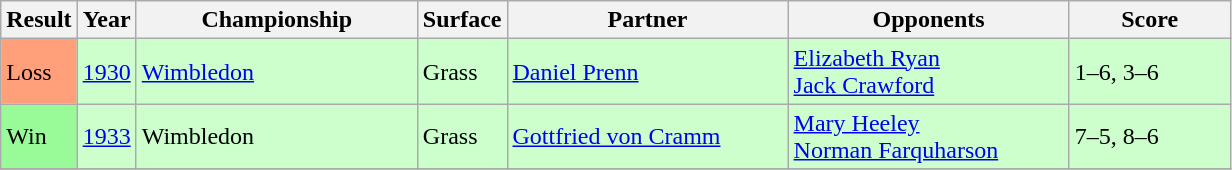<table class="sortable wikitable">
<tr>
<th style="width:40px">Result</th>
<th style="width:30px">Year</th>
<th style="width:180px">Championship</th>
<th style="width:50px">Surface</th>
<th style="width:180px">Partner</th>
<th style="width:180px">Opponents</th>
<th style="width:100px" class="unsortable">Score</th>
</tr>
<tr style="background:#cfc;">
<td style="background:#ffa07a;">Loss</td>
<td><a href='#'>1930</a></td>
<td><a href='#'>Wimbledon</a></td>
<td>Grass</td>
<td> <a href='#'>Daniel Prenn</a></td>
<td> <a href='#'>Elizabeth Ryan</a><br> <a href='#'>Jack Crawford</a></td>
<td>1–6, 3–6</td>
</tr>
<tr style="background:#cfc;">
<td style="background:#98fb98;">Win</td>
<td><a href='#'>1933</a></td>
<td>Wimbledon</td>
<td>Grass</td>
<td> <a href='#'>Gottfried von Cramm</a></td>
<td> <a href='#'>Mary Heeley</a><br> <a href='#'>Norman Farquharson</a></td>
<td>7–5, 8–6</td>
</tr>
<tr style="background:#cfc;">
</tr>
</table>
